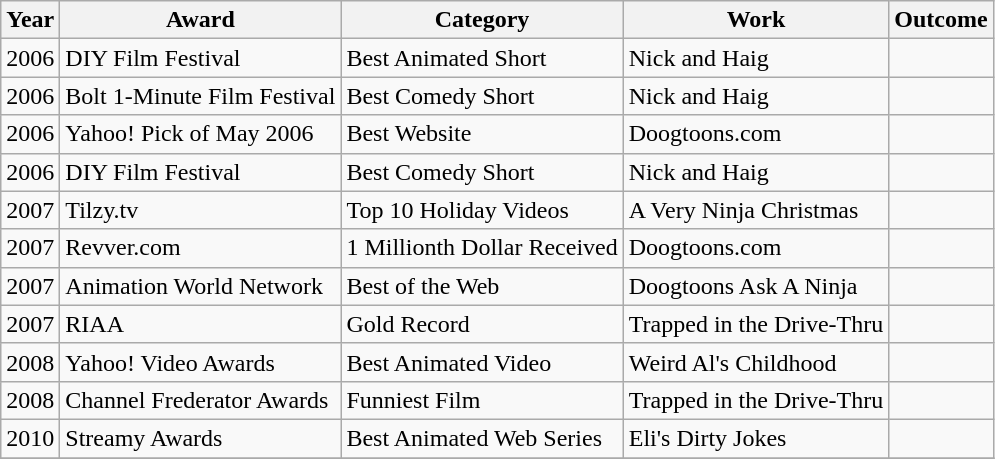<table class="wikitable">
<tr>
<th>Year</th>
<th>Award</th>
<th>Category</th>
<th>Work</th>
<th>Outcome</th>
</tr>
<tr>
<td>2006</td>
<td>DIY Film Festival</td>
<td>Best Animated Short</td>
<td>Nick and Haig</td>
<td></td>
</tr>
<tr>
<td>2006</td>
<td>Bolt 1-Minute Film Festival</td>
<td>Best Comedy Short</td>
<td>Nick and Haig</td>
<td></td>
</tr>
<tr>
<td>2006</td>
<td>Yahoo! Pick of May 2006</td>
<td>Best Website</td>
<td>Doogtoons.com</td>
<td></td>
</tr>
<tr>
<td>2006</td>
<td>DIY Film Festival</td>
<td>Best Comedy Short</td>
<td>Nick and Haig</td>
<td></td>
</tr>
<tr>
<td>2007</td>
<td>Tilzy.tv</td>
<td>Top 10 Holiday Videos</td>
<td>A Very Ninja Christmas</td>
<td></td>
</tr>
<tr>
<td>2007</td>
<td>Revver.com</td>
<td>1 Millionth Dollar Received</td>
<td>Doogtoons.com</td>
<td></td>
</tr>
<tr>
<td>2007</td>
<td>Animation World Network</td>
<td>Best of the Web</td>
<td>Doogtoons Ask A Ninja</td>
<td></td>
</tr>
<tr>
<td>2007</td>
<td>RIAA</td>
<td>Gold Record</td>
<td>Trapped in the Drive-Thru</td>
<td></td>
</tr>
<tr>
<td>2008</td>
<td>Yahoo! Video Awards</td>
<td>Best Animated Video</td>
<td>Weird Al's Childhood</td>
<td></td>
</tr>
<tr>
<td>2008</td>
<td>Channel Frederator Awards</td>
<td>Funniest Film</td>
<td>Trapped in the Drive-Thru</td>
<td></td>
</tr>
<tr>
<td>2010</td>
<td>Streamy Awards</td>
<td>Best Animated Web Series</td>
<td>Eli's Dirty Jokes</td>
<td></td>
</tr>
<tr>
</tr>
</table>
